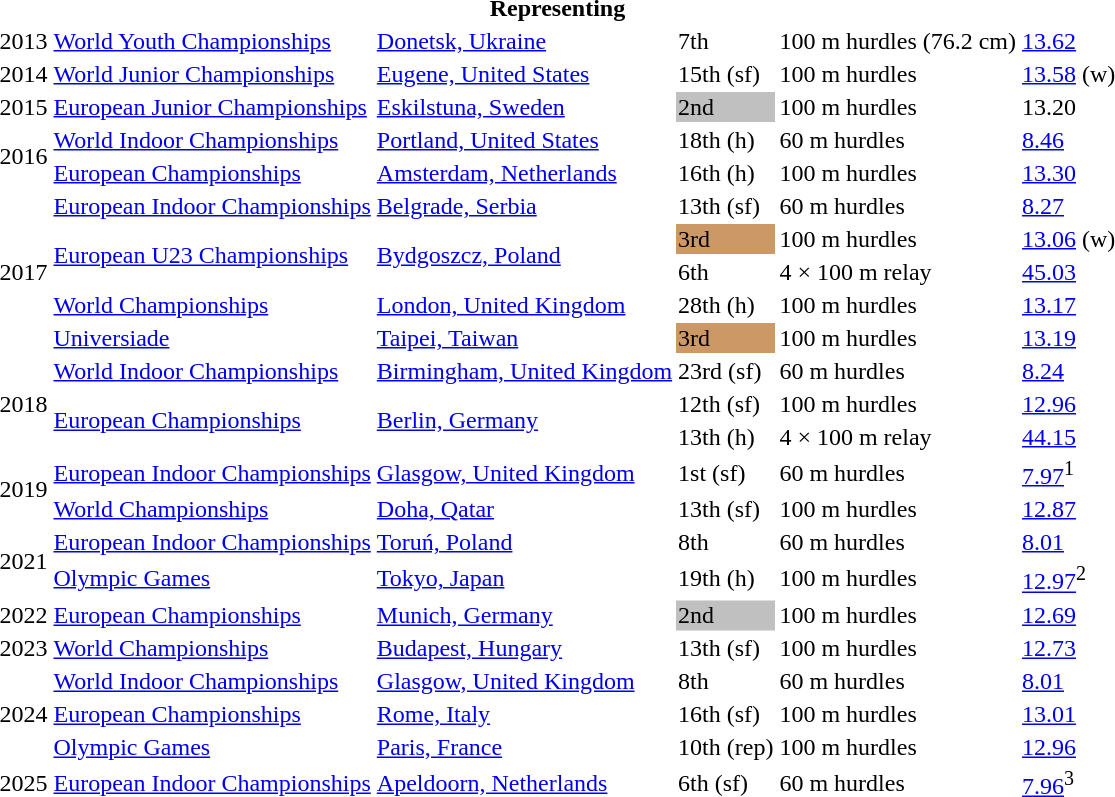<table>
<tr>
<th colspan="6">Representing </th>
</tr>
<tr>
<td>2013</td>
<td><a href='#'>World Youth Championships</a></td>
<td><a href='#'>Donetsk, Ukraine</a></td>
<td>7th</td>
<td>100 m hurdles (76.2 cm)</td>
<td><a href='#'>13.62</a></td>
</tr>
<tr>
<td>2014</td>
<td><a href='#'>World Junior Championships</a></td>
<td><a href='#'>Eugene, United States</a></td>
<td>15th (sf)</td>
<td>100 m hurdles</td>
<td><a href='#'>13.58</a> (w)</td>
</tr>
<tr>
<td>2015</td>
<td><a href='#'>European Junior Championships</a></td>
<td><a href='#'>Eskilstuna, Sweden</a></td>
<td bgcolor=silver>2nd</td>
<td>100 m hurdles</td>
<td>13.20</td>
</tr>
<tr>
<td rowspan=2>2016</td>
<td><a href='#'>World Indoor Championships</a></td>
<td><a href='#'>Portland, United States</a></td>
<td>18th (h)</td>
<td>60 m hurdles</td>
<td><a href='#'>8.46</a></td>
</tr>
<tr>
<td><a href='#'>European Championships</a></td>
<td><a href='#'>Amsterdam, Netherlands</a></td>
<td>16th (h)</td>
<td>100 m hurdles</td>
<td><a href='#'>13.30</a></td>
</tr>
<tr>
<td rowspan=5>2017</td>
<td><a href='#'>European Indoor Championships</a></td>
<td><a href='#'>Belgrade, Serbia</a></td>
<td>13th (sf)</td>
<td>60 m hurdles</td>
<td><a href='#'>8.27</a></td>
</tr>
<tr>
<td rowspan=2><a href='#'>European U23 Championships</a></td>
<td rowspan=2><a href='#'>Bydgoszcz, Poland</a></td>
<td bgcolor=cc9966>3rd</td>
<td>100 m hurdles</td>
<td><a href='#'>13.06</a> (w)</td>
</tr>
<tr>
<td>6th</td>
<td>4 × 100 m relay</td>
<td><a href='#'>45.03</a></td>
</tr>
<tr>
<td><a href='#'>World Championships</a></td>
<td><a href='#'>London, United Kingdom</a></td>
<td>28th (h)</td>
<td>100 m hurdles</td>
<td><a href='#'>13.17</a></td>
</tr>
<tr>
<td><a href='#'>Universiade</a></td>
<td><a href='#'>Taipei, Taiwan</a></td>
<td bgcolor=cc9966>3rd</td>
<td>100 m hurdles</td>
<td><a href='#'>13.19</a></td>
</tr>
<tr>
<td rowspan=3>2018</td>
<td><a href='#'>World Indoor Championships</a></td>
<td><a href='#'>Birmingham, United Kingdom</a></td>
<td>23rd (sf)</td>
<td>60 m hurdles</td>
<td><a href='#'>8.24</a></td>
</tr>
<tr>
<td rowspan=2><a href='#'>European Championships</a></td>
<td rowspan=2><a href='#'>Berlin, Germany</a></td>
<td>12th (sf)</td>
<td>100 m hurdles</td>
<td><a href='#'>12.96</a></td>
</tr>
<tr>
<td>13th (h)</td>
<td>4 × 100 m relay</td>
<td><a href='#'>44.15</a></td>
</tr>
<tr>
<td rowspan=2>2019</td>
<td><a href='#'>European Indoor Championships</a></td>
<td><a href='#'>Glasgow, United Kingdom</a></td>
<td>1st (sf)</td>
<td>60 m hurdles</td>
<td><a href='#'>7.97</a><sup>1</sup></td>
</tr>
<tr>
<td><a href='#'>World Championships</a></td>
<td><a href='#'>Doha, Qatar</a></td>
<td>13th (sf)</td>
<td>100 m hurdles</td>
<td><a href='#'>12.87</a></td>
</tr>
<tr>
<td rowspan=2>2021</td>
<td><a href='#'>European Indoor Championships</a></td>
<td><a href='#'>Toruń, Poland</a></td>
<td>8th</td>
<td>60 m hurdles</td>
<td><a href='#'>8.01</a></td>
</tr>
<tr>
<td><a href='#'>Olympic Games</a></td>
<td><a href='#'>Tokyo, Japan</a></td>
<td>19th (h)</td>
<td>100 m hurdles</td>
<td><a href='#'>12.97</a><sup>2</sup></td>
</tr>
<tr>
<td>2022</td>
<td><a href='#'>European Championships</a></td>
<td><a href='#'>Munich, Germany</a></td>
<td bgcolor=silver>2nd</td>
<td>100 m hurdles</td>
<td><a href='#'>12.69</a></td>
</tr>
<tr>
<td>2023</td>
<td><a href='#'>World Championships</a></td>
<td><a href='#'>Budapest, Hungary</a></td>
<td>13th (sf)</td>
<td>100 m hurdles</td>
<td><a href='#'>12.73</a></td>
</tr>
<tr>
<td rowspan=3>2024</td>
<td><a href='#'>World Indoor Championships</a></td>
<td><a href='#'>Glasgow, United Kingdom</a></td>
<td>8th</td>
<td>60 m hurdles</td>
<td><a href='#'>8.01</a></td>
</tr>
<tr>
<td><a href='#'>European Championships</a></td>
<td><a href='#'>Rome, Italy</a></td>
<td>16th (sf)</td>
<td>100 m hurdles</td>
<td><a href='#'>13.01</a></td>
</tr>
<tr>
<td><a href='#'>Olympic Games</a></td>
<td><a href='#'>Paris, France</a></td>
<td>10th (rep)</td>
<td>100 m hurdles</td>
<td><a href='#'>12.96</a></td>
</tr>
<tr>
<td>2025</td>
<td><a href='#'>European  Indoor Championships</a></td>
<td><a href='#'>Apeldoorn, Netherlands</a></td>
<td>6th (sf)</td>
<td>60 m hurdles</td>
<td><a href='#'>7.96</a><sup>3</sup></td>
</tr>
</table>
